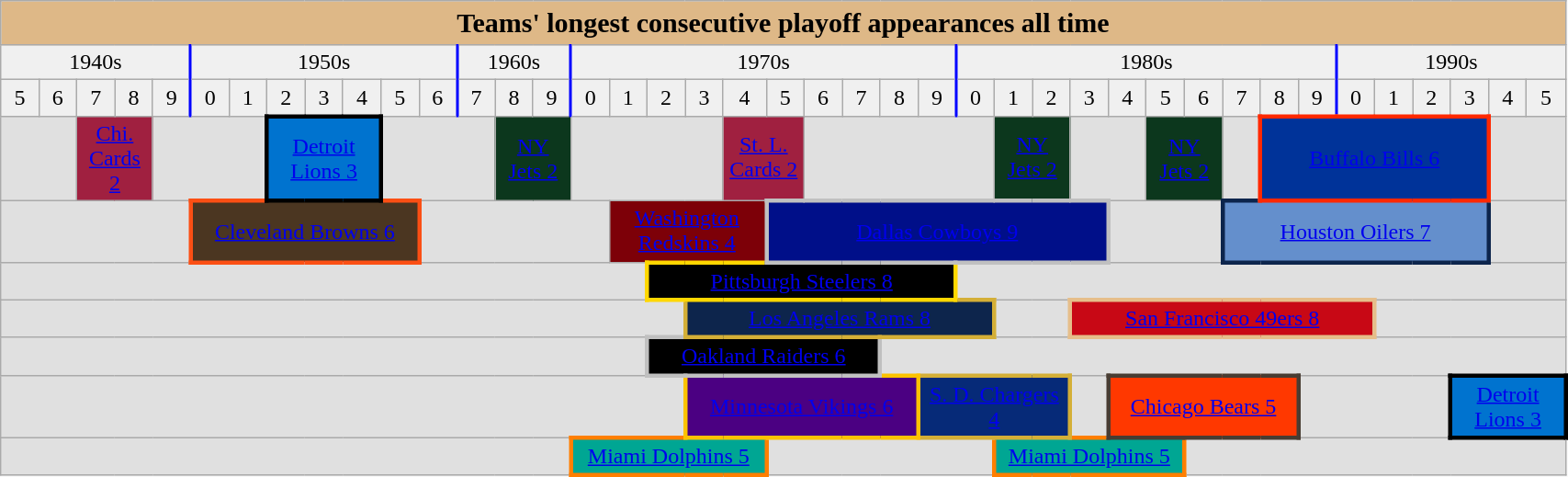<table class="wikitable" style="text-align:center" width=90%>
<tr>
<th colspan="41"  style="width:80%; text-align:center; font-size:125%; background:#deb887;">Teams' longest consecutive playoff appearances all time</th>
</tr>
<tr style="background:#f0f0f0;">
<td colspan="5"  style="width:9%; border-right:2px solid blue;">1940s</td>
<td colspan="7"  style="width:16%; border-right:2px solid blue;">1950s</td>
<td colspan="3"  style="width:9%; border-right:2px solid blue;">1960s</td>
<td colspan="10"  style="width:16%; border-right:2px solid blue;">1970s</td>
<td colspan="10"  style="width:16%; border-right:2px solid blue;">1980s</td>
<td colspan="6"  style="width:20%;">1990s</td>
</tr>
<tr style="background:#f0f0f0;">
<td width=2%>5</td>
<td width=2%>6</td>
<td width=2%>7</td>
<td width=2%>8</td>
<td style="width:2%; border-right:2px solid blue;">9</td>
<td width=2%>0</td>
<td width=2%>1</td>
<td width=2%>2</td>
<td width=2%>3</td>
<td width=2%>4</td>
<td width=2%>5</td>
<td style="width:2%; border-right:2px solid blue;">6</td>
<td width=2%>7</td>
<td width=2%>8</td>
<td style="width:2%; border-right:2px solid blue;">9</td>
<td width=2%>0</td>
<td width=2%>1</td>
<td width=2%>2</td>
<td width=2%>3</td>
<td width=2%>4</td>
<td width=2%>5</td>
<td width=2%>6</td>
<td width=2%>7</td>
<td width=2%>8</td>
<td style="width:2%; border-right:2px solid blue;">9</td>
<td width=2%>0</td>
<td width=2%>1</td>
<td width=2%>2</td>
<td width=2%>3</td>
<td width=2%>4</td>
<td width=2%>5</td>
<td width=2%>6</td>
<td width=2%>7</td>
<td width=2%>8</td>
<td style="width:2%; border-right:2px solid blue;">9</td>
<td width=2%>0</td>
<td width=2%>1</td>
<td width=2%>2</td>
<td width=2%>3</td>
<td width=2%>4</td>
<td width=2%>5</td>
</tr>
<tr style="background:#e0e0e0;">
<td colspan=2></td>
<td colspan=2 style="background:#a02040"><a href='#'><span>Chi. Cards 2</span></a></td>
<td colspan=3></td>
<td colspan=3 style="border: 3px solid #000000;background:#0073CF;color:white"><a href='#'><span>Detroit Lions 3</span></a></td>
<td colspan=3></td>
<td colspan=2 style="background:#0C371D"><a href='#'><span>NY Jets 2</span></a></td>
<td colspan=4></td>
<td colspan=2 style="background:#a02040"><a href='#'><span>St. L. Cards 2</span></a></td>
<td colspan=5></td>
<td colspan=2 style="background:#0C371D"><a href='#'><span>NY Jets 2</span></a></td>
<td colspan=2></td>
<td colspan=2 style="background:#0C371D"><a href='#'><span>NY Jets 2</span></a></td>
<td></td>
<td colspan="6" style="border: 3px solid #FF2800;background:#003399;color:white"><a href='#'><span>Buffalo Bills 6</span></a></td>
<td colspan= 2></td>
</tr>
<tr style="background:#e0e0e0;">
<td colspan=5></td>
<td colspan=6 style="border: 3px solid #FB4F14;background:#4B3621"><a href='#'><span>Cleveland Browns 6</span></a></td>
<td colspan=5></td>
<td colspan=4 style="background:#7D0008"><a href='#'><span>Washington Redskins 4</span></a></td>
<td colspan="9" style="border: 3px solid #C0C0C0;background:#000F89"><a href='#'><span>Dallas Cowboys 9</span></a></td>
<td colspan= 3></td>
<td colspan="7" style="border: 3px solid #0d254c;background:#648fcc"><a href='#'><span>Houston Oilers 7</span></a></td>
<td colspan= 2></td>
</tr>
<tr style="background:#e0e0e0;">
<td colspan=17></td>
<td colspan="8" style="border: 3px solid gold;background:#000000;color:gold"><a href='#'><span>Pittsburgh Steelers 8</span></a></td>
<td colspan= 16></td>
</tr>
<tr style="background:#e0e0e0;">
<td colspan=18></td>
<td colspan="8" style="border: 3px solid #D4AF37;background-color: #0d254c"><a href='#'><span>Los Angeles Rams 8</span></a></td>
<td colspan=2></td>
<td colspan="8" style="border: 3px solid #E6BE8A; background: #C80815"><a href='#'><span>San Francisco 49ers 8</span></a></td>
<td colspan= 5></td>
</tr>
<tr style="background:#e0e0e0;">
<td colspan= 17></td>
<td colspan="6" style="border: 3px solid silver;background:#000000"><a href='#'><span>Oakland Raiders 6</span></a></td>
<td colspan= 18></td>
</tr>
<tr style="background:#e0e0e0;">
<td colspan= 18></td>
<td colspan="6" style="border: 3px solid #FCC200;background:#4B0082"><a href='#'><span>Minnesota Vikings 6</span></a></td>
<td colspan=4 style="border: 3px solid #D4AF37;background:#062A78;"><a href='#'><span>S. D. Chargers 4</span></a></td>
<td colspan=1></td>
<td colspan="5" style="border: 3px solid #483C32;background:#FF3800;"><a href='#'><span>Chicago Bears 5</span></a></td>
<td colspan=4></td>
<td colspan=3 style="border: 3px solid #000000;background:#0073CF;color:white"><a href='#'><span>Detroit Lions 3</span></a></td>
</tr>
<tr style="background:#e0e0e0;">
<td colspan= 15></td>
<td colspan="5" style="border: 3px solid #FF7F00;background:#00A693"><a href='#'><span>Miami Dolphins 5</span></a></td>
<td colspan= 6></td>
<td colspan="5" style="border: 3px solid #FF7F00;background:#00A693"><a href='#'><span>Miami Dolphins 5</span></a></td>
<td colspan=10></td>
</tr>
</table>
